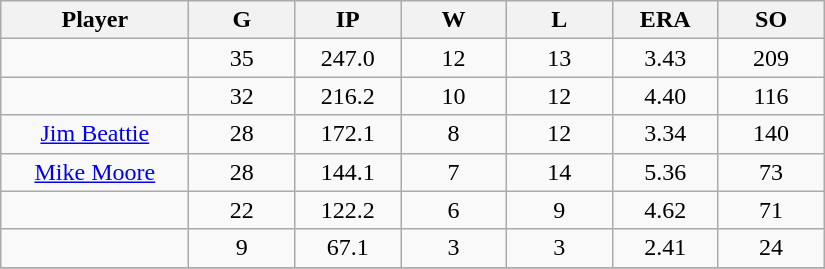<table class="wikitable sortable">
<tr>
<th bgcolor="#DDDDFF" width="16%">Player</th>
<th bgcolor="#DDDDFF" width="9%">G</th>
<th bgcolor="#DDDDFF" width="9%">IP</th>
<th bgcolor="#DDDDFF" width="9%">W</th>
<th bgcolor="#DDDDFF" width="9%">L</th>
<th bgcolor="#DDDDFF" width="9%">ERA</th>
<th bgcolor="#DDDDFF" width="9%">SO</th>
</tr>
<tr align="center">
<td></td>
<td>35</td>
<td>247.0</td>
<td>12</td>
<td>13</td>
<td>3.43</td>
<td>209</td>
</tr>
<tr align="center">
<td></td>
<td>32</td>
<td>216.2</td>
<td>10</td>
<td>12</td>
<td>4.40</td>
<td>116</td>
</tr>
<tr align="center">
<td><a href='#'>Jim Beattie</a></td>
<td>28</td>
<td>172.1</td>
<td>8</td>
<td>12</td>
<td>3.34</td>
<td>140</td>
</tr>
<tr align=center>
<td><a href='#'>Mike Moore</a></td>
<td>28</td>
<td>144.1</td>
<td>7</td>
<td>14</td>
<td>5.36</td>
<td>73</td>
</tr>
<tr align=center>
<td></td>
<td>22</td>
<td>122.2</td>
<td>6</td>
<td>9</td>
<td>4.62</td>
<td>71</td>
</tr>
<tr align="center">
<td></td>
<td>9</td>
<td>67.1</td>
<td>3</td>
<td>3</td>
<td>2.41</td>
<td>24</td>
</tr>
<tr align="center">
</tr>
</table>
